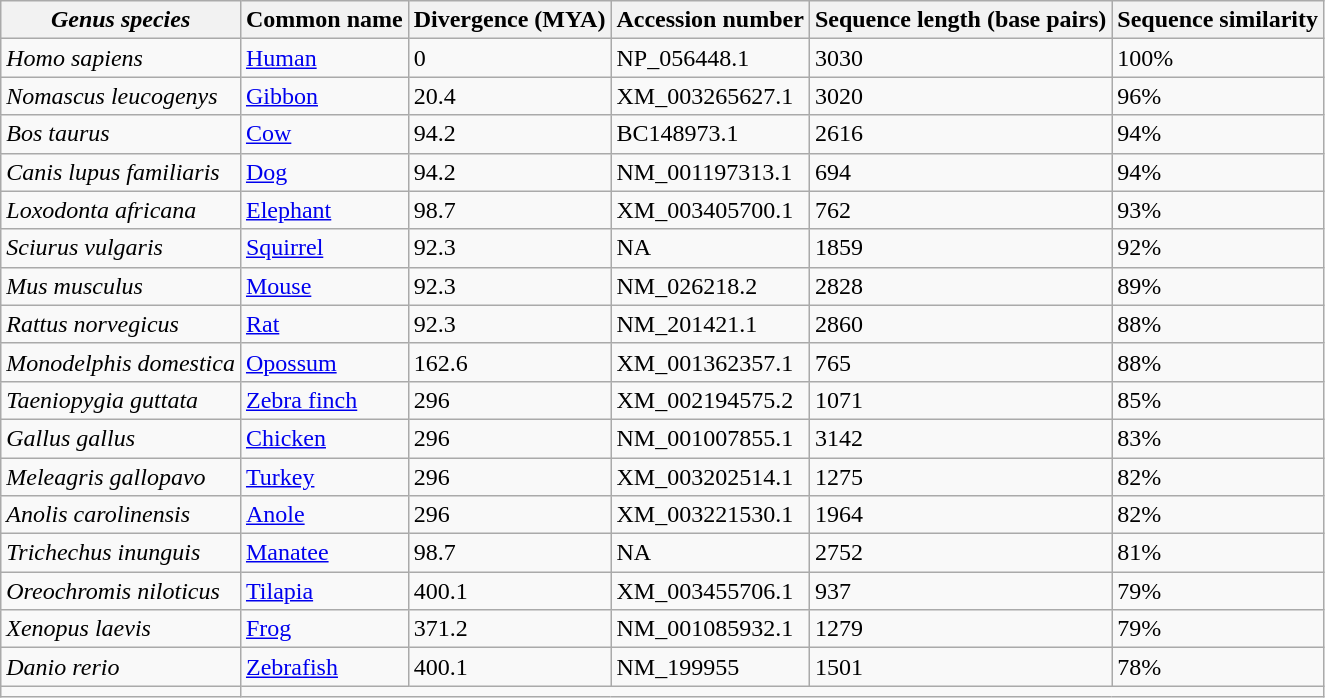<table class="wikitable">
<tr>
<th><em>Genus species</em></th>
<th>Common name</th>
<th>Divergence (MYA)</th>
<th>Accession number</th>
<th>Sequence length (base pairs)</th>
<th>Sequence similarity</th>
</tr>
<tr>
<td><em>Homo sapiens</em></td>
<td><a href='#'>Human</a></td>
<td>0</td>
<td>NP_056448.1</td>
<td>3030</td>
<td>100%</td>
</tr>
<tr>
<td><em>Nomascus leucogenys</em></td>
<td><a href='#'>Gibbon</a></td>
<td>20.4</td>
<td>XM_003265627.1</td>
<td>3020</td>
<td>96%</td>
</tr>
<tr>
<td><em>Bos taurus</em></td>
<td><a href='#'>Cow</a></td>
<td>94.2</td>
<td>BC148973.1</td>
<td>2616</td>
<td>94%</td>
</tr>
<tr>
<td><em>Canis lupus familiaris</em></td>
<td><a href='#'>Dog</a></td>
<td>94.2</td>
<td>NM_001197313.1</td>
<td>694</td>
<td>94%</td>
</tr>
<tr>
<td><em>Loxodonta africana</em></td>
<td><a href='#'>Elephant</a></td>
<td>98.7</td>
<td>XM_003405700.1</td>
<td>762</td>
<td>93%</td>
</tr>
<tr>
<td><em>Sciurus vulgaris</em></td>
<td><a href='#'>Squirrel</a></td>
<td>92.3</td>
<td>NA</td>
<td>1859</td>
<td>92%</td>
</tr>
<tr>
<td><em>Mus musculus</em></td>
<td><a href='#'>Mouse</a></td>
<td>92.3</td>
<td>NM_026218.2</td>
<td>2828</td>
<td>89%</td>
</tr>
<tr>
<td><em>Rattus norvegicus</em></td>
<td><a href='#'>Rat</a></td>
<td>92.3</td>
<td>NM_201421.1</td>
<td>2860</td>
<td>88%</td>
</tr>
<tr>
<td><em>Monodelphis domestica</em></td>
<td><a href='#'>Opossum</a></td>
<td>162.6</td>
<td>XM_001362357.1</td>
<td>765</td>
<td>88%</td>
</tr>
<tr>
<td><em>Taeniopygia guttata</em></td>
<td><a href='#'>Zebra finch</a></td>
<td>296</td>
<td>XM_002194575.2</td>
<td>1071</td>
<td>85%</td>
</tr>
<tr>
<td><em>Gallus gallus</em></td>
<td><a href='#'>Chicken</a></td>
<td>296</td>
<td>NM_001007855.1</td>
<td>3142</td>
<td>83%</td>
</tr>
<tr>
<td><em>Meleagris gallopavo</em></td>
<td><a href='#'>Turkey</a></td>
<td>296</td>
<td>XM_003202514.1</td>
<td>1275</td>
<td>82%</td>
</tr>
<tr>
<td><em>Anolis carolinensis</em></td>
<td><a href='#'>Anole</a></td>
<td>296</td>
<td>XM_003221530.1</td>
<td>1964</td>
<td>82%</td>
</tr>
<tr>
<td><em>Trichechus inunguis</em></td>
<td><a href='#'>Manatee</a></td>
<td>98.7</td>
<td>NA</td>
<td>2752</td>
<td>81%</td>
</tr>
<tr>
<td><em>Oreochromis niloticus</em></td>
<td><a href='#'>Tilapia</a></td>
<td>400.1</td>
<td>XM_003455706.1</td>
<td>937</td>
<td>79%</td>
</tr>
<tr>
<td><em>Xenopus laevis</em></td>
<td><a href='#'>Frog</a></td>
<td>371.2</td>
<td>NM_001085932.1</td>
<td>1279</td>
<td>79%</td>
</tr>
<tr>
<td><em>Danio rerio</em></td>
<td><a href='#'>Zebrafish</a></td>
<td>400.1</td>
<td>NM_199955</td>
<td>1501</td>
<td>78%</td>
</tr>
<tr>
<td></td>
</tr>
</table>
